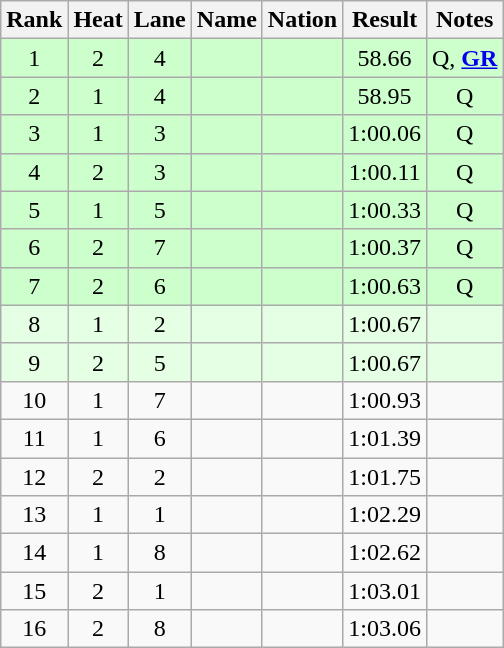<table class="wikitable sortable" style="text-align:center">
<tr>
<th>Rank</th>
<th>Heat</th>
<th>Lane</th>
<th>Name</th>
<th>Nation</th>
<th>Result</th>
<th>Notes</th>
</tr>
<tr bgcolor=ccffcc>
<td>1</td>
<td>2</td>
<td>4</td>
<td align="left"></td>
<td align=left></td>
<td>58.66</td>
<td>Q, <strong><a href='#'>GR</a></strong></td>
</tr>
<tr bgcolor=ccffcc>
<td>2</td>
<td>1</td>
<td>4</td>
<td align="left"></td>
<td align=left></td>
<td>58.95</td>
<td>Q</td>
</tr>
<tr bgcolor=ccffcc>
<td>3</td>
<td>1</td>
<td>3</td>
<td align="left"></td>
<td align=left></td>
<td>1:00.06</td>
<td>Q</td>
</tr>
<tr bgcolor=ccffcc>
<td>4</td>
<td>2</td>
<td>3</td>
<td align="left"></td>
<td align=left></td>
<td>1:00.11</td>
<td>Q</td>
</tr>
<tr bgcolor=ccffcc>
<td>5</td>
<td>1</td>
<td>5</td>
<td align="left"></td>
<td align=left></td>
<td>1:00.33</td>
<td>Q</td>
</tr>
<tr bgcolor=ccffcc>
<td>6</td>
<td>2</td>
<td>7</td>
<td align="left"></td>
<td align=left></td>
<td>1:00.37</td>
<td>Q</td>
</tr>
<tr bgcolor=ccffcc>
<td>7</td>
<td>2</td>
<td>6</td>
<td align="left"></td>
<td align=left></td>
<td>1:00.63</td>
<td>Q</td>
</tr>
<tr bgcolor=e5ffe5>
<td>8</td>
<td>1</td>
<td>2</td>
<td align="left"></td>
<td align=left></td>
<td>1:00.67</td>
<td></td>
</tr>
<tr bgcolor=e5ffe5>
<td>9</td>
<td>2</td>
<td>5</td>
<td align="left"></td>
<td align=left></td>
<td>1:00.67</td>
<td></td>
</tr>
<tr>
<td>10</td>
<td>1</td>
<td>7</td>
<td align="left"></td>
<td align=left></td>
<td>1:00.93</td>
<td></td>
</tr>
<tr>
<td>11</td>
<td>1</td>
<td>6</td>
<td align="left"></td>
<td align=left></td>
<td>1:01.39</td>
<td></td>
</tr>
<tr>
<td>12</td>
<td>2</td>
<td>2</td>
<td align="left"></td>
<td align=left></td>
<td>1:01.75</td>
<td></td>
</tr>
<tr>
<td>13</td>
<td>1</td>
<td>1</td>
<td align="left"></td>
<td align=left></td>
<td>1:02.29</td>
<td></td>
</tr>
<tr>
<td>14</td>
<td>1</td>
<td>8</td>
<td align="left"></td>
<td align=left></td>
<td>1:02.62</td>
<td></td>
</tr>
<tr>
<td>15</td>
<td>2</td>
<td>1</td>
<td align="left"></td>
<td align=left></td>
<td>1:03.01</td>
<td></td>
</tr>
<tr>
<td>16</td>
<td>2</td>
<td>8</td>
<td align="left"></td>
<td align=left></td>
<td>1:03.06</td>
<td></td>
</tr>
</table>
